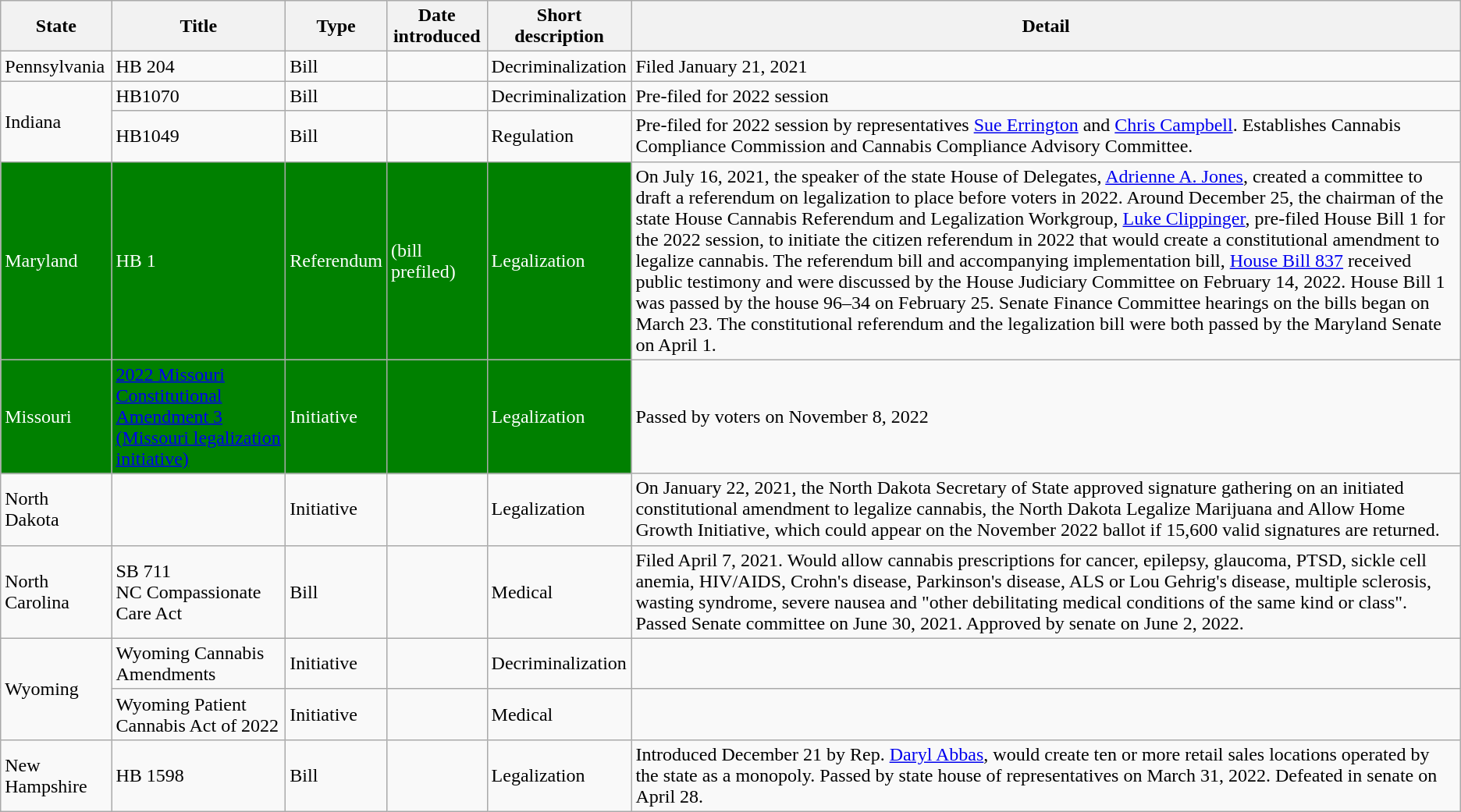<table class="wikitable sortable">
<tr>
<th scope="col">State</th>
<th scope="col">Title</th>
<th scope="col">Type</th>
<th scope="col">Date introduced</th>
<th scope="col">Short description</th>
<th scope="col" class="unsortable">Detail</th>
</tr>
<tr>
<td>Pennsylvania</td>
<td>HB 204</td>
<td>Bill</td>
<td></td>
<td>Decriminalization</td>
<td>Filed January 21, 2021</td>
</tr>
<tr>
<td rowspan="2">Indiana</td>
<td>HB1070</td>
<td>Bill</td>
<td></td>
<td>Decriminalization</td>
<td>Pre-filed for 2022 session</td>
</tr>
<tr>
<td>HB1049</td>
<td>Bill</td>
<td></td>
<td>Regulation</td>
<td>Pre-filed for 2022 session by representatives <a href='#'>Sue Errington</a> and <a href='#'>Chris Campbell</a>. Establishes Cannabis Compliance Commission and Cannabis Compliance Advisory Committee.</td>
</tr>
<tr>
<td style="background: green; color: white;">Maryland</td>
<td style="background: green; color: white;">HB 1</td>
<td style="background: green; color: white;">Referendum</td>
<td style="background: green; color: white;"> (bill prefiled)</td>
<td style="background: green; color: white;">Legalization</td>
<td>On July 16, 2021, the speaker of the state House of Delegates, <a href='#'>Adrienne A. Jones</a>, created a committee to draft a referendum on legalization to place before voters in 2022. Around December 25, the chairman of the state House Cannabis Referendum and Legalization Workgroup, <a href='#'>Luke Clippinger</a>, pre-filed House Bill 1 for the 2022 session, to initiate the citizen referendum in 2022 that would create a constitutional amendment to legalize cannabis. The referendum bill and accompanying implementation bill, <a href='#'>House Bill 837</a> received public testimony and were discussed by the House Judiciary Committee on February 14, 2022. House Bill 1 was passed by the house 96–34 on February 25. Senate Finance Committee hearings on the bills began on March 23. The constitutional referendum and the legalization bill were both passed by the Maryland Senate on April 1.</td>
</tr>
<tr>
<td style="background: green; color: white;">Missouri</td>
<td style="background: green; color: white;"><a href='#'>2022 Missouri Constitutional Amendment 3 (Missouri legalization initiative)</a></td>
<td style="background: green; color: white">Initiative</td>
<td style="background: green; color: white"></td>
<td style="background: green; color: white">Legalization</td>
<td>Passed by voters on November 8, 2022</td>
</tr>
<tr>
<td>North Dakota</td>
<td></td>
<td>Initiative</td>
<td></td>
<td>Legalization</td>
<td>On January 22, 2021, the North Dakota Secretary of State approved signature gathering on an initiated constitutional amendment to legalize cannabis, the North Dakota Legalize Marijuana and Allow Home Growth Initiative, which could appear on the November 2022 ballot if 15,600 valid signatures are returned.</td>
</tr>
<tr>
<td>North Carolina</td>
<td>SB 711<br>NC Compassionate Care Act</td>
<td>Bill</td>
<td></td>
<td>Medical</td>
<td>Filed April 7, 2021. Would allow cannabis prescriptions for cancer, epilepsy, glaucoma, PTSD, sickle cell anemia, HIV/AIDS, Crohn's disease, Parkinson's disease, ALS or Lou Gehrig's disease, multiple sclerosis, wasting syndrome, severe nausea and "other debilitating medical conditions of the same kind or class". Passed Senate committee on June 30, 2021. Approved by senate on June 2, 2022.</td>
</tr>
<tr>
<td rowspan="2">Wyoming</td>
<td>Wyoming Cannabis Amendments</td>
<td>Initiative</td>
<td></td>
<td>Decriminalization</td>
<td></td>
</tr>
<tr>
<td>Wyoming Patient Cannabis Act of 2022</td>
<td>Initiative</td>
<td></td>
<td>Medical</td>
<td></td>
</tr>
<tr>
<td>New Hampshire</td>
<td>HB 1598</td>
<td>Bill</td>
<td></td>
<td>Legalization</td>
<td>Introduced December 21 by Rep. <a href='#'>Daryl Abbas</a>, would create ten or more retail sales locations operated by the state as a monopoly. Passed by state house of representatives on March 31, 2022. Defeated in senate on April 28.</td>
</tr>
</table>
